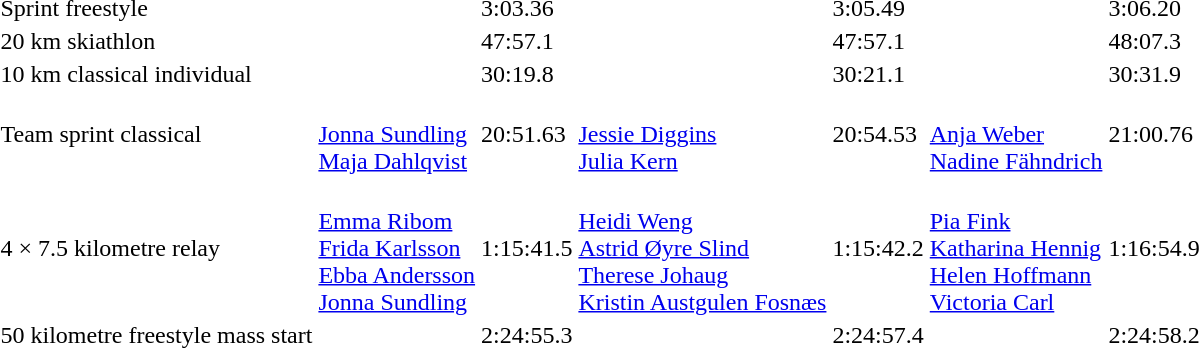<table>
<tr>
<td>Sprint freestyle <br></td>
<td></td>
<td>3:03.36</td>
<td></td>
<td>3:05.49</td>
<td></td>
<td>3:06.20</td>
</tr>
<tr>
<td>20 km skiathlon <br></td>
<td></td>
<td>47:57.1</td>
<td></td>
<td>47:57.1</td>
<td></td>
<td>48:07.3</td>
</tr>
<tr>
<td>10 km classical individual<br></td>
<td></td>
<td>30:19.8</td>
<td></td>
<td>30:21.1</td>
<td></td>
<td>30:31.9</td>
</tr>
<tr>
<td>Team sprint classical <br></td>
<td><br><a href='#'>Jonna Sundling</a><br><a href='#'>Maja Dahlqvist</a></td>
<td>20:51.63</td>
<td><br><a href='#'>Jessie Diggins</a><br><a href='#'>Julia Kern</a></td>
<td>20:54.53</td>
<td><br><a href='#'>Anja Weber</a><br><a href='#'>Nadine Fähndrich</a></td>
<td>21:00.76</td>
</tr>
<tr>
<td>4 × 7.5 kilometre relay <br></td>
<td><br><a href='#'>Emma Ribom</a><br><a href='#'>Frida Karlsson</a><br><a href='#'>Ebba Andersson</a><br><a href='#'>Jonna Sundling</a></td>
<td>1:15:41.5</td>
<td><br><a href='#'>Heidi Weng</a><br><a href='#'>Astrid Øyre Slind</a><br><a href='#'>Therese Johaug</a><br><a href='#'>Kristin Austgulen Fosnæs</a></td>
<td>1:15:42.2</td>
<td><br><a href='#'>Pia Fink</a><br><a href='#'>Katharina Hennig</a><br><a href='#'>Helen Hoffmann</a><br><a href='#'>Victoria Carl</a></td>
<td>1:16:54.9</td>
</tr>
<tr>
<td>50 kilometre freestyle mass start <br></td>
<td></td>
<td>2:24:55.3</td>
<td></td>
<td>2:24:57.4</td>
<td></td>
<td>2:24:58.2</td>
</tr>
</table>
